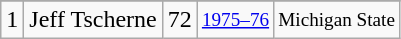<table class="wikitable">
<tr>
</tr>
<tr>
<td>1</td>
<td>Jeff Tscherne</td>
<td>72</td>
<td style="font-size:80%;"><a href='#'>1975–76</a></td>
<td style="font-size:80%;">Michigan State</td>
</tr>
</table>
